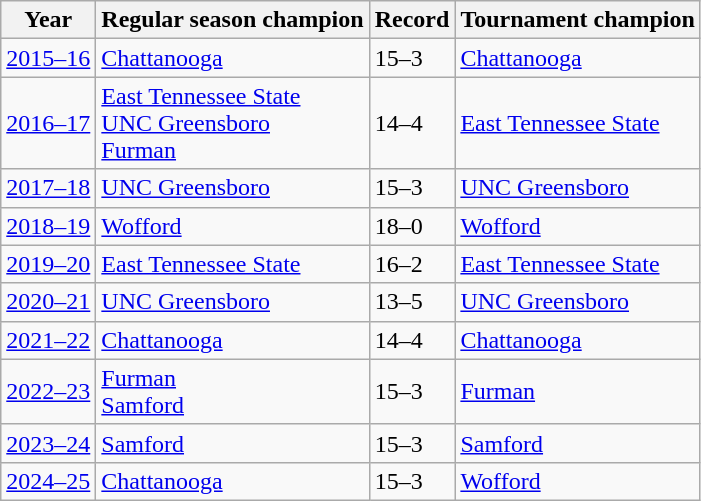<table class="wikitable">
<tr>
<th>Year</th>
<th>Regular season champion</th>
<th>Record</th>
<th>Tournament champion</th>
</tr>
<tr>
<td style="text-align:center;"><a href='#'>2015–16</a></td>
<td><a href='#'>Chattanooga</a></td>
<td>15–3</td>
<td><a href='#'>Chattanooga</a></td>
</tr>
<tr>
<td style="text-align:center;"><a href='#'>2016–17</a></td>
<td><a href='#'>East Tennessee State</a><br><a href='#'>UNC Greensboro</a><br><a href='#'>Furman</a></td>
<td>14–4</td>
<td><a href='#'>East Tennessee State</a></td>
</tr>
<tr>
<td style="text-align:center;"><a href='#'>2017–18</a></td>
<td><a href='#'>UNC Greensboro</a></td>
<td>15–3</td>
<td><a href='#'>UNC Greensboro</a></td>
</tr>
<tr>
<td style="text-align:center;"><a href='#'>2018–19</a></td>
<td><a href='#'>Wofford</a></td>
<td>18–0</td>
<td><a href='#'>Wofford</a></td>
</tr>
<tr>
<td><a href='#'>2019–20</a></td>
<td><a href='#'>East Tennessee State</a></td>
<td>16–2</td>
<td><a href='#'>East Tennessee State</a></td>
</tr>
<tr>
<td><a href='#'>2020–21</a></td>
<td><a href='#'>UNC Greensboro</a></td>
<td>13–5</td>
<td><a href='#'>UNC Greensboro</a></td>
</tr>
<tr>
<td><a href='#'>2021–22</a></td>
<td><a href='#'>Chattanooga</a></td>
<td>14–4</td>
<td><a href='#'>Chattanooga</a></td>
</tr>
<tr>
<td><a href='#'>2022–23</a></td>
<td><a href='#'>Furman</a><br><a href='#'>Samford</a></td>
<td>15–3</td>
<td><a href='#'>Furman</a></td>
</tr>
<tr>
<td><a href='#'>2023–24</a></td>
<td><a href='#'>Samford</a></td>
<td>15–3</td>
<td><a href='#'>Samford</a></td>
</tr>
<tr>
<td><a href='#'>2024–25</a></td>
<td><a href='#'>Chattanooga</a></td>
<td>15–3</td>
<td><a href='#'>Wofford</a></td>
</tr>
</table>
